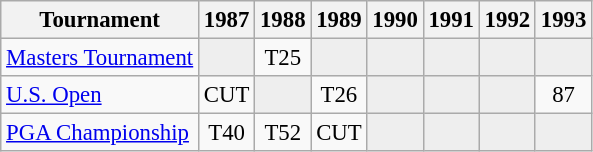<table class="wikitable" style="font-size:95%;text-align:center;">
<tr>
<th>Tournament</th>
<th>1987</th>
<th>1988</th>
<th>1989</th>
<th>1990</th>
<th>1991</th>
<th>1992</th>
<th>1993</th>
</tr>
<tr>
<td align=left><a href='#'>Masters Tournament</a></td>
<td style="background:#eeeeee;"></td>
<td>T25</td>
<td style="background:#eeeeee;"></td>
<td style="background:#eeeeee;"></td>
<td style="background:#eeeeee;"></td>
<td style="background:#eeeeee;"></td>
<td style="background:#eeeeee;"></td>
</tr>
<tr>
<td align=left><a href='#'>U.S. Open</a></td>
<td>CUT</td>
<td style="background:#eeeeee;"></td>
<td>T26</td>
<td style="background:#eeeeee;"></td>
<td style="background:#eeeeee;"></td>
<td style="background:#eeeeee;"></td>
<td>87</td>
</tr>
<tr>
<td align=left><a href='#'>PGA Championship</a></td>
<td>T40</td>
<td>T52</td>
<td>CUT</td>
<td style="background:#eeeeee;"></td>
<td style="background:#eeeeee;"></td>
<td style="background:#eeeeee;"></td>
<td style="background:#eeeeee;"></td>
</tr>
</table>
